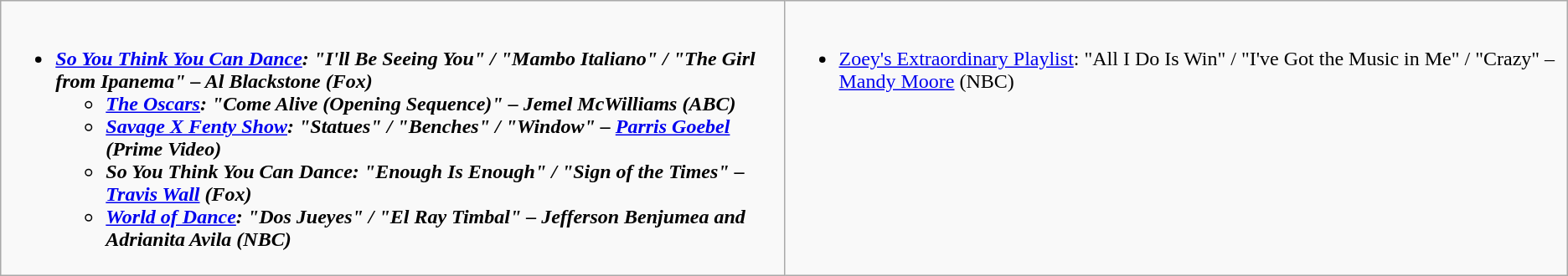<table class="wikitable">
<tr>
<td style="vertical-align:top;" width="50%"><br><ul><li><strong><em><a href='#'>So You Think You Can Dance</a><em>: "I'll Be Seeing You" / "Mambo Italiano" / "The Girl from Ipanema" – Al Blackstone (Fox)<strong><ul><li></em><a href='#'>The Oscars</a><em>: "Come Alive (Opening Sequence)" – Jemel McWilliams (ABC)</li><li></em><a href='#'>Savage X Fenty Show</a><em>: "Statues" / "Benches" / "Window" – <a href='#'>Parris Goebel</a> (Prime Video)</li><li></em>So You Think You Can Dance<em>: "Enough Is Enough" / "Sign of the Times" – <a href='#'>Travis Wall</a> (Fox)</li><li></em><a href='#'>World of Dance</a><em>: "Dos Jueyes" / "El Ray Timbal" – Jefferson Benjumea and Adrianita Avila (NBC)</li></ul></li></ul></td>
<td style="vertical-align:top;" width="50%"><br><ul><li></em></strong><a href='#'>Zoey's Extraordinary Playlist</a></em>: "All I Do Is Win" / "I've Got the Music in Me" / "Crazy" – <a href='#'>Mandy Moore</a> (NBC)</strong></li></ul></td>
</tr>
</table>
